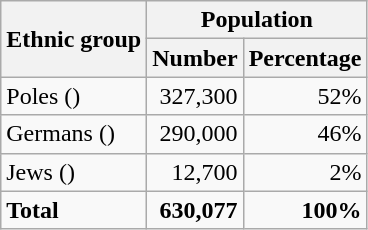<table class="wikitable">
<tr>
<th rowspan="2">Ethnic group</th>
<th colspan="2">Population</th>
</tr>
<tr>
<th>Number</th>
<th>Percentage</th>
</tr>
<tr>
<td>Poles ()</td>
<td align="right">327,300</td>
<td align="right">52%</td>
</tr>
<tr>
<td>Germans ()</td>
<td align="right">290,000</td>
<td align="right">46%</td>
</tr>
<tr>
<td>Jews ()</td>
<td align="right">12,700</td>
<td align="right">2%</td>
</tr>
<tr>
<td><strong>Total</strong></td>
<td align="right"><strong>630,077</strong></td>
<td align="right"><strong>100%</strong></td>
</tr>
</table>
